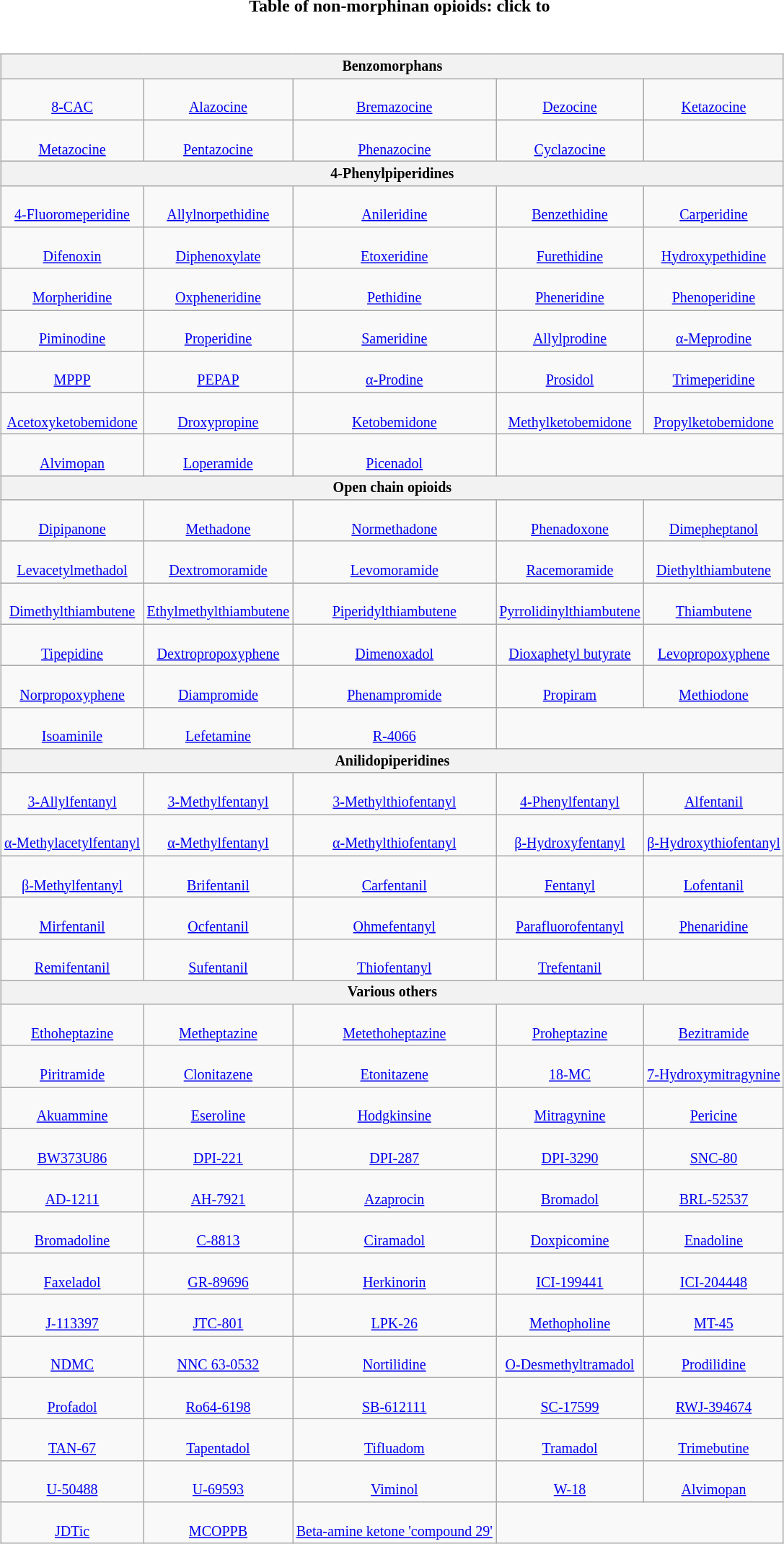<table class="talk collapsed collapsible">
<tr>
<th>Table of non-morphinan opioids: click to</th>
</tr>
<tr style="text-align: left;">
<td><br><table class="wikitable" style="font-size:smaller; text-align:center">
<tr>
<th colspan=5>Benzomorphans</th>
</tr>
<tr>
<td><br><a href='#'>8-CAC</a></td>
<td><br><a href='#'>Alazocine</a></td>
<td><br><a href='#'>Bremazocine</a></td>
<td><br><a href='#'>Dezocine</a></td>
<td><br><a href='#'>Ketazocine</a></td>
</tr>
<tr>
<td><br><a href='#'>Metazocine</a></td>
<td><br><a href='#'>Pentazocine</a></td>
<td><br><a href='#'>Phenazocine</a></td>
<td><br><a href='#'>Cyclazocine</a></td>
</tr>
<tr>
<th colspan=5>4-Phenylpiperidines</th>
</tr>
<tr>
<td><br><a href='#'>4-Fluoromeperidine</a></td>
<td><br><a href='#'>Allylnorpethidine</a></td>
<td><br><a href='#'>Anileridine</a></td>
<td><br><a href='#'>Benzethidine</a></td>
<td><br><a href='#'>Carperidine</a></td>
</tr>
<tr>
<td><br><a href='#'>Difenoxin</a></td>
<td><br><a href='#'>Diphenoxylate</a></td>
<td><br><a href='#'>Etoxeridine</a></td>
<td><br><a href='#'>Furethidine</a></td>
<td><br><a href='#'>Hydroxypethidine</a></td>
</tr>
<tr>
<td><br><a href='#'>Morpheridine</a></td>
<td><br><a href='#'>Oxpheneridine</a></td>
<td><br><a href='#'>Pethidine</a></td>
<td><br><a href='#'>Pheneridine</a></td>
<td><br><a href='#'>Phenoperidine</a></td>
</tr>
<tr>
<td><br><a href='#'>Piminodine</a></td>
<td><br><a href='#'>Properidine</a></td>
<td><br><a href='#'>Sameridine</a></td>
<td><br><a href='#'>Allylprodine</a></td>
<td><br><a href='#'>α-Meprodine</a></td>
</tr>
<tr>
<td><br><a href='#'>MPPP</a></td>
<td><br><a href='#'>PEPAP</a></td>
<td><br><a href='#'>α-Prodine</a></td>
<td><br><a href='#'>Prosidol</a></td>
<td><br><a href='#'>Trimeperidine</a></td>
</tr>
<tr>
<td><br><a href='#'>Acetoxyketobemidone</a></td>
<td><br><a href='#'>Droxypropine</a></td>
<td><br><a href='#'>Ketobemidone</a></td>
<td><br><a href='#'>Methylketobemidone</a></td>
<td><br><a href='#'>Propylketobemidone</a></td>
</tr>
<tr>
<td><br><a href='#'>Alvimopan</a></td>
<td><br><a href='#'>Loperamide</a></td>
<td><br><a href='#'>Picenadol</a></td>
</tr>
<tr>
<th colspan=5>Open chain opioids</th>
</tr>
<tr>
<td><br><a href='#'>Dipipanone</a></td>
<td><br><a href='#'>Methadone</a></td>
<td><br><a href='#'>Normethadone</a></td>
<td><br><a href='#'>Phenadoxone</a></td>
<td><br><a href='#'>Dimepheptanol</a></td>
</tr>
<tr>
<td><br><a href='#'>Levacetylmethadol</a></td>
<td><br><a href='#'>Dextromoramide</a></td>
<td><br><a href='#'>Levomoramide</a></td>
<td><br><a href='#'>Racemoramide</a></td>
<td><br><a href='#'>Diethylthiambutene</a></td>
</tr>
<tr>
<td><br><a href='#'>Dimethylthiambutene</a></td>
<td><br><a href='#'>Ethylmethylthiambutene</a></td>
<td><br><a href='#'>Piperidylthiambutene</a></td>
<td><br><a href='#'>Pyrrolidinylthiambutene</a></td>
<td><br><a href='#'>Thiambutene</a></td>
</tr>
<tr>
<td><br><a href='#'>Tipepidine</a></td>
<td><br><a href='#'>Dextropropoxyphene</a></td>
<td><br><a href='#'>Dimenoxadol</a></td>
<td><br><a href='#'>Dioxaphetyl butyrate</a></td>
<td><br><a href='#'>Levopropoxyphene</a></td>
</tr>
<tr>
<td><br><a href='#'>Norpropoxyphene</a></td>
<td><br><a href='#'>Diampromide</a></td>
<td><br><a href='#'>Phenampromide</a></td>
<td><br><a href='#'>Propiram</a></td>
<td><br><a href='#'>Methiodone</a></td>
</tr>
<tr>
<td><br><a href='#'>Isoaminile</a></td>
<td><br><a href='#'>Lefetamine</a></td>
<td><br><a href='#'>R-4066</a></td>
</tr>
<tr>
<th colspan=5>Anilidopiperidines</th>
</tr>
<tr>
<td><br><a href='#'>3-Allylfentanyl</a></td>
<td><br><a href='#'>3-Methylfentanyl</a></td>
<td><br><a href='#'>3-Methylthiofentanyl</a></td>
<td><br><a href='#'>4-Phenylfentanyl</a></td>
<td><br><a href='#'>Alfentanil</a></td>
</tr>
<tr>
<td><br><a href='#'>α-Methylacetylfentanyl</a></td>
<td><br><a href='#'>α-Methylfentanyl</a></td>
<td><br><a href='#'>α-Methylthiofentanyl</a></td>
<td><br><a href='#'>β-Hydroxyfentanyl</a></td>
<td><br><a href='#'>β-Hydroxythiofentanyl</a></td>
</tr>
<tr>
<td><br><a href='#'>β-Methylfentanyl</a></td>
<td><br><a href='#'>Brifentanil</a></td>
<td><br><a href='#'>Carfentanil</a></td>
<td><br><a href='#'>Fentanyl</a></td>
<td><br><a href='#'>Lofentanil</a></td>
</tr>
<tr>
<td><br><a href='#'>Mirfentanil</a></td>
<td><br><a href='#'>Ocfentanil</a></td>
<td><br><a href='#'>Ohmefentanyl</a></td>
<td><br><a href='#'>Parafluorofentanyl</a></td>
<td><br><a href='#'>Phenaridine</a></td>
</tr>
<tr>
<td><br><a href='#'>Remifentanil</a></td>
<td><br><a href='#'>Sufentanil</a></td>
<td><br><a href='#'>Thiofentanyl</a></td>
<td><br><a href='#'>Trefentanil</a></td>
</tr>
<tr>
<th colspan=5>Various others</th>
</tr>
<tr>
<td><br><a href='#'>Ethoheptazine</a></td>
<td><br><a href='#'>Metheptazine</a></td>
<td><br><a href='#'>Metethoheptazine</a></td>
<td><br><a href='#'>Proheptazine</a></td>
<td><br><a href='#'>Bezitramide</a></td>
</tr>
<tr>
<td><br><a href='#'>Piritramide</a></td>
<td><br><a href='#'>Clonitazene</a></td>
<td><br><a href='#'>Etonitazene</a></td>
<td><br><a href='#'>18-MC</a></td>
<td><br><a href='#'>7-Hydroxymitragynine</a></td>
</tr>
<tr>
<td><br><a href='#'>Akuammine</a></td>
<td><br><a href='#'>Eseroline</a></td>
<td><br><a href='#'>Hodgkinsine</a></td>
<td><br><a href='#'>Mitragynine</a></td>
<td><br><a href='#'>Pericine</a></td>
</tr>
<tr>
<td><br><a href='#'>BW373U86</a></td>
<td><br><a href='#'>DPI-221</a></td>
<td><br><a href='#'>DPI-287</a></td>
<td><br><a href='#'>DPI-3290</a></td>
<td><br><a href='#'>SNC-80</a></td>
</tr>
<tr>
<td><br><a href='#'>AD-1211</a></td>
<td><br><a href='#'>AH-7921</a></td>
<td><br><a href='#'>Azaprocin</a></td>
<td><br><a href='#'>Bromadol</a></td>
<td><br><a href='#'>BRL-52537</a></td>
</tr>
<tr>
<td><br><a href='#'>Bromadoline</a></td>
<td><br><a href='#'>C-8813</a></td>
<td><br><a href='#'>Ciramadol</a></td>
<td><br><a href='#'>Doxpicomine</a></td>
<td><br><a href='#'>Enadoline</a></td>
</tr>
<tr>
<td><br><a href='#'>Faxeladol</a></td>
<td><br><a href='#'>GR-89696</a></td>
<td><br><a href='#'>Herkinorin</a></td>
<td><br><a href='#'>ICI-199441</a></td>
<td><br><a href='#'>ICI-204448</a></td>
</tr>
<tr>
<td><br><a href='#'>J-113397</a></td>
<td><br><a href='#'>JTC-801</a></td>
<td><br><a href='#'>LPK-26</a></td>
<td><br><a href='#'>Methopholine</a></td>
<td><br><a href='#'>MT-45</a></td>
</tr>
<tr>
<td><br><a href='#'>NDMC</a></td>
<td><br><a href='#'>NNC 63-0532</a></td>
<td><br><a href='#'>Nortilidine</a></td>
<td><br><a href='#'>O-Desmethyltramadol</a></td>
<td><br><a href='#'>Prodilidine</a></td>
</tr>
<tr>
<td><br><a href='#'>Profadol</a></td>
<td><br><a href='#'>Ro64-6198</a></td>
<td><br><a href='#'>SB-612111</a></td>
<td><br><a href='#'>SC-17599</a></td>
<td><br><a href='#'>RWJ-394674</a></td>
</tr>
<tr>
<td><br><a href='#'>TAN-67</a></td>
<td><br><a href='#'>Tapentadol</a></td>
<td><br><a href='#'>Tifluadom</a></td>
<td><br><a href='#'>Tramadol</a></td>
<td><br><a href='#'>Trimebutine</a></td>
</tr>
<tr>
<td><br><a href='#'>U-50488</a></td>
<td><br><a href='#'>U-69593</a></td>
<td><br><a href='#'>Viminol</a></td>
<td><br><a href='#'>W-18</a></td>
<td><br><a href='#'>Alvimopan</a></td>
</tr>
<tr>
<td><br><a href='#'>JDTic</a></td>
<td><br><a href='#'>MCOPPB</a></td>
<td><br><a href='#'>Beta-amine ketone 'compound 29'</a></td>
</tr>
</table>
</td>
</tr>
</table>
